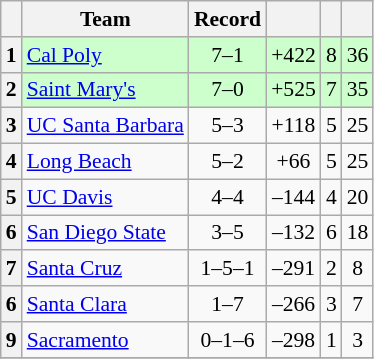<table class="wikitable sortable collapsible collapsed plainrowheaders" style="font-size:90%;">
<tr>
<th scope=col></th>
<th scope=col>Team</th>
<th scope=col>Record</th>
<th scope=col></th>
<th scope=col></th>
<th scope=col></th>
</tr>
<tr bgcolor=ccffcc>
<th align=center>1</th>
<td> <a href='#'>Cal Poly</a></td>
<td align=center>7–1</td>
<td align=center>+422</td>
<td align=center>8</td>
<td align=center>36</td>
</tr>
<tr bgcolor=ccffcc>
<th align=center>2</th>
<td> <a href='#'>Saint Mary's</a></td>
<td align=center>7–0</td>
<td align=center>+525</td>
<td align=center>7</td>
<td align=center>35</td>
</tr>
<tr>
<th align=center>3</th>
<td> <a href='#'>UC Santa Barbara</a></td>
<td align=center>5–3</td>
<td align=center>+118</td>
<td align=center>5</td>
<td align=center>25</td>
</tr>
<tr>
<th align=center>4</th>
<td>  <a href='#'>Long Beach</a></td>
<td align=center>5–2</td>
<td align=center>+66</td>
<td align=center>5</td>
<td align=center>25</td>
</tr>
<tr>
<th align=center>5</th>
<td> <a href='#'>UC Davis</a></td>
<td align=center>4–4</td>
<td align=center>–144</td>
<td align=center>4</td>
<td align=center>20</td>
</tr>
<tr>
<th align=center>6</th>
<td> <a href='#'>San Diego State</a></td>
<td align=center>3–5</td>
<td align=center>–132</td>
<td align=center>6</td>
<td align=center>18</td>
</tr>
<tr>
<th align=center>7</th>
<td> <a href='#'>Santa Cruz</a></td>
<td align=center>1–5–1</td>
<td align=center>–291</td>
<td align=center>2</td>
<td align=center>8</td>
</tr>
<tr>
<th align=center>6</th>
<td> <a href='#'>Santa Clara</a></td>
<td align=center>1–7</td>
<td align=center>–266</td>
<td align=center>3</td>
<td align=center>7</td>
</tr>
<tr>
<th align=center>9</th>
<td> <a href='#'>Sacramento</a></td>
<td align=center>0–1–6</td>
<td align=center>–298</td>
<td align=center>1</td>
<td align=center>3</td>
</tr>
<tr>
</tr>
</table>
